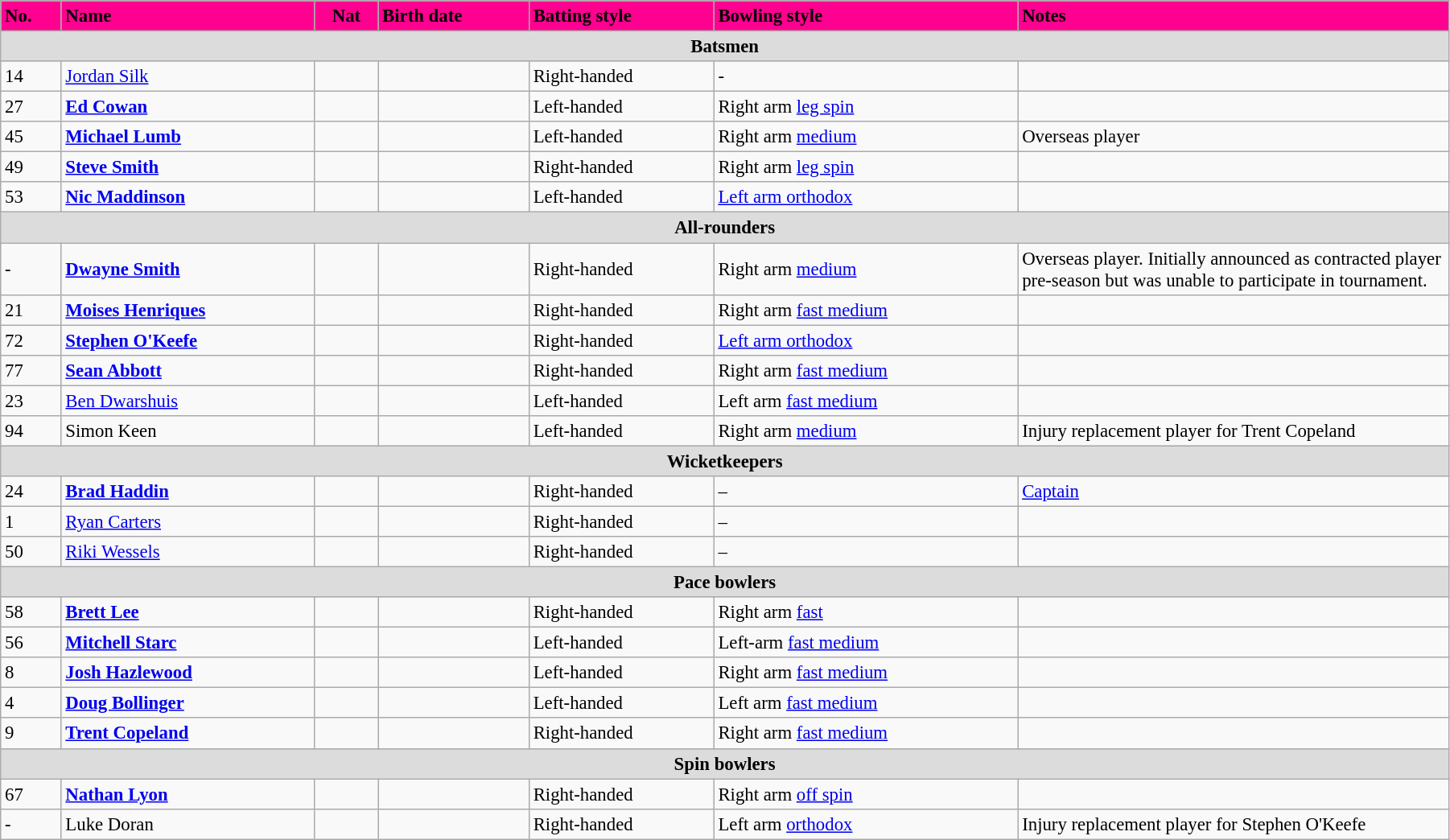<table class="wikitable"  style="font-size:95%; width:95%;">
<tr>
<th style="background:#ff0090; color:black; text-align:left;">No.</th>
<th style="background:#ff0090; color:black; text-align:left;">Name</th>
<th style="background:#ff0090; color:black; text-align:center;">Nat</th>
<th style="background:#ff0090; color:black; text-align:left;">Birth date</th>
<th style="background:#ff0090; color:black; text-align:left;">Batting style</th>
<th style="background:#ff0090; color:black; text-align:left;">Bowling style</th>
<th style="background:#ff0090; color:black; text-align:left; width:350px;">Notes</th>
</tr>
<tr>
<th colspan="7"  style="background:#dcdcdc; text-align:centre;">Batsmen</th>
</tr>
<tr>
<td>14</td>
<td><a href='#'>Jordan Silk</a></td>
<td style="text-align:center"></td>
<td></td>
<td>Right-handed</td>
<td>-</td>
<td></td>
</tr>
<tr>
<td>27</td>
<td><strong><a href='#'>Ed Cowan</a></strong></td>
<td style="text-align:center"></td>
<td></td>
<td>Left-handed</td>
<td>Right arm <a href='#'>leg spin</a></td>
<td></td>
</tr>
<tr>
<td>45</td>
<td><strong><a href='#'>Michael Lumb</a></strong></td>
<td style="text-align:center"></td>
<td></td>
<td>Left-handed</td>
<td>Right arm <a href='#'>medium</a></td>
<td>Overseas player</td>
</tr>
<tr>
<td>49</td>
<td><strong><a href='#'>Steve Smith</a></strong></td>
<td style="text-align:center"></td>
<td></td>
<td>Right-handed</td>
<td>Right arm <a href='#'>leg spin</a></td>
<td></td>
</tr>
<tr>
<td>53</td>
<td><strong><a href='#'>Nic Maddinson</a></strong></td>
<td style="text-align:center"></td>
<td></td>
<td>Left-handed</td>
<td><a href='#'>Left arm orthodox</a></td>
<td></td>
</tr>
<tr>
<th colspan="7"  style="background:#dcdcdc; text-align:centre;">All-rounders</th>
</tr>
<tr>
<td>-</td>
<td><strong><a href='#'>Dwayne Smith</a></strong></td>
<td style="text-align:center"></td>
<td></td>
<td>Right-handed</td>
<td>Right arm <a href='#'>medium</a></td>
<td>Overseas player. Initially announced as contracted player pre-season but was unable to participate in tournament.</td>
</tr>
<tr>
<td>21</td>
<td><strong><a href='#'>Moises Henriques</a></strong></td>
<td style="text-align:center"></td>
<td></td>
<td>Right-handed</td>
<td>Right arm <a href='#'>fast medium</a></td>
<td></td>
</tr>
<tr>
<td>72</td>
<td><strong><a href='#'>Stephen O'Keefe</a></strong></td>
<td style="text-align:center"></td>
<td></td>
<td>Right-handed</td>
<td><a href='#'>Left arm orthodox</a></td>
<td></td>
</tr>
<tr>
<td>77</td>
<td><strong><a href='#'>Sean Abbott</a></strong></td>
<td style="text-align:center"></td>
<td></td>
<td>Right-handed</td>
<td>Right arm <a href='#'>fast medium</a></td>
<td></td>
</tr>
<tr>
<td>23</td>
<td><a href='#'>Ben Dwarshuis</a></td>
<td style="text-align:center"></td>
<td></td>
<td>Left-handed</td>
<td>Left arm <a href='#'>fast medium</a></td>
<td></td>
</tr>
<tr>
<td>94</td>
<td>Simon Keen</td>
<td style="text-align:center"></td>
<td></td>
<td>Left-handed</td>
<td>Right arm <a href='#'>medium</a></td>
<td>Injury replacement player for Trent Copeland</td>
</tr>
<tr>
<th colspan="7"  style="background:#dcdcdc; text-align:centre;">Wicketkeepers</th>
</tr>
<tr>
<td>24</td>
<td><strong><a href='#'>Brad Haddin</a></strong></td>
<td style="text-align:center"></td>
<td></td>
<td>Right-handed</td>
<td>–</td>
<td><a href='#'>Captain</a></td>
</tr>
<tr>
<td>1</td>
<td><a href='#'>Ryan Carters</a></td>
<td style="text-align:center"></td>
<td></td>
<td>Right-handed</td>
<td>–</td>
<td></td>
</tr>
<tr>
<td>50</td>
<td><a href='#'>Riki Wessels</a></td>
<td style="text-align:center"></td>
<td></td>
<td>Right-handed</td>
<td>–</td>
<td></td>
</tr>
<tr>
<th colspan="7"  style="background:#dcdcdc; text-align:centre;">Pace bowlers</th>
</tr>
<tr>
<td>58</td>
<td><strong><a href='#'>Brett Lee</a></strong></td>
<td style="text-align:center"></td>
<td></td>
<td>Right-handed</td>
<td>Right arm <a href='#'>fast</a></td>
<td></td>
</tr>
<tr>
<td>56</td>
<td><strong><a href='#'>Mitchell Starc</a></strong></td>
<td style="text-align:center"></td>
<td></td>
<td>Left-handed</td>
<td>Left-arm <a href='#'>fast medium</a></td>
<td></td>
</tr>
<tr>
<td>8</td>
<td><strong><a href='#'>Josh Hazlewood</a></strong></td>
<td style="text-align:center"></td>
<td></td>
<td>Left-handed</td>
<td>Right arm <a href='#'>fast medium</a></td>
<td></td>
</tr>
<tr>
<td>4</td>
<td><strong><a href='#'>Doug Bollinger</a></strong></td>
<td style="text-align:center"></td>
<td></td>
<td>Left-handed</td>
<td>Left arm <a href='#'>fast medium</a></td>
<td></td>
</tr>
<tr>
<td>9</td>
<td><strong><a href='#'>Trent Copeland</a></strong></td>
<td style="text-align:center"></td>
<td></td>
<td>Right-handed</td>
<td>Right arm <a href='#'>fast medium</a></td>
<td></td>
</tr>
<tr>
<th colspan="7" style="background:#dcdcdc; text-align:center;">Spin bowlers</th>
</tr>
<tr>
<td>67</td>
<td><strong><a href='#'>Nathan Lyon</a></strong></td>
<td style="text-align:center"></td>
<td></td>
<td>Right-handed</td>
<td>Right arm <a href='#'>off spin</a></td>
<td></td>
</tr>
<tr>
<td>-</td>
<td>Luke Doran</td>
<td style="text-align:center"></td>
<td></td>
<td>Right-handed</td>
<td>Left arm <a href='#'>orthodox</a></td>
<td>Injury replacement player for Stephen O'Keefe</td>
</tr>
</table>
